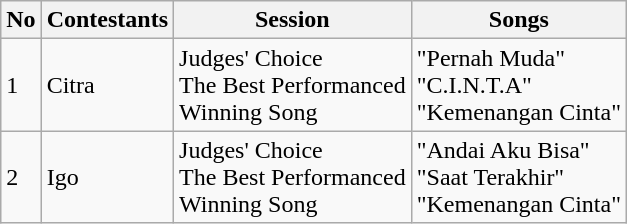<table class="wikitable">
<tr>
<th>No</th>
<th>Contestants</th>
<th>Session</th>
<th>Songs </th>
</tr>
<tr>
<td>1</td>
<td>Citra</td>
<td>Judges' Choice <br> The Best Performanced <br> Winning Song</td>
<td>"Pernah Muda"  <br> "C.I.N.T.A"  <br> "Kemenangan Cinta"</td>
</tr>
<tr>
<td>2</td>
<td>Igo</td>
<td>Judges' Choice <br> The Best Performanced <br> Winning Song</td>
<td>"Andai Aku Bisa"  <br> "Saat Terakhir"  <br> "Kemenangan Cinta"</td>
</tr>
</table>
